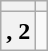<table class="wikitable">
<tr ---- valign="center">
<th></th>
<th></th>
</tr>
<tr ---- valign="center"  align="center">
<th>, 2</th>
<td></td>
</tr>
</table>
